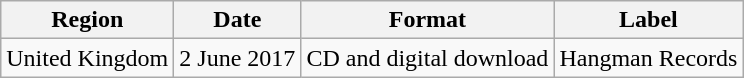<table class=wikitable>
<tr>
<th>Region</th>
<th>Date</th>
<th>Format</th>
<th>Label</th>
</tr>
<tr>
<td>United Kingdom</td>
<td>2 June 2017</td>
<td>CD and digital download</td>
<td>Hangman Records</td>
</tr>
</table>
